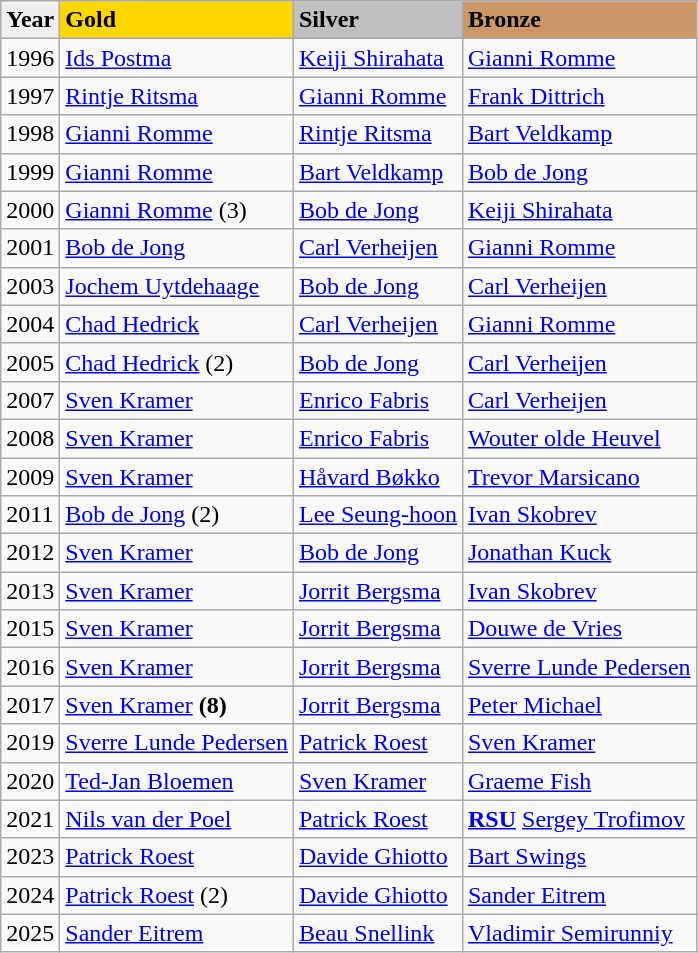<table class="wikitable">
<tr align="left" bgcolor="#efefef">
<td><strong>Year</strong></td>
<td bgcolor=gold><strong>Gold</strong></td>
<td bgcolor=silver><strong>Silver</strong></td>
<td bgcolor=cc9966><strong>Bronze</strong></td>
</tr>
<tr>
<td>1996</td>
<td> <a href='#'>Ids Postma</a></td>
<td> <a href='#'>Keiji Shirahata</a></td>
<td> <a href='#'>Gianni Romme</a></td>
</tr>
<tr>
<td>1997</td>
<td> <a href='#'>Rintje Ritsma</a></td>
<td> <a href='#'>Gianni Romme</a></td>
<td> <a href='#'>Frank Dittrich</a></td>
</tr>
<tr>
<td>1998</td>
<td> <a href='#'>Gianni Romme</a></td>
<td> <a href='#'>Rintje Ritsma</a></td>
<td> <a href='#'>Bart Veldkamp</a></td>
</tr>
<tr>
<td>1999</td>
<td> <a href='#'>Gianni Romme</a></td>
<td> <a href='#'>Bart Veldkamp</a></td>
<td> <a href='#'>Bob de Jong</a></td>
</tr>
<tr>
<td>2000</td>
<td> <a href='#'>Gianni Romme</a> (3)</td>
<td> <a href='#'>Bob de Jong</a></td>
<td> <a href='#'>Keiji Shirahata</a></td>
</tr>
<tr>
<td>2001</td>
<td> <a href='#'>Bob de Jong</a></td>
<td> <a href='#'>Carl Verheijen</a></td>
<td> <a href='#'>Gianni Romme</a></td>
</tr>
<tr>
<td>2003</td>
<td> <a href='#'>Jochem Uytdehaage</a></td>
<td> <a href='#'>Bob de Jong</a></td>
<td> <a href='#'>Carl Verheijen</a></td>
</tr>
<tr>
<td>2004</td>
<td> <a href='#'>Chad Hedrick</a></td>
<td> <a href='#'>Carl Verheijen</a></td>
<td> <a href='#'>Gianni Romme</a></td>
</tr>
<tr>
<td>2005</td>
<td> <a href='#'>Chad Hedrick</a> (2)</td>
<td> <a href='#'>Bob de Jong</a></td>
<td> <a href='#'>Carl Verheijen</a></td>
</tr>
<tr>
<td>2007</td>
<td> <a href='#'>Sven Kramer</a></td>
<td> <a href='#'>Enrico Fabris</a></td>
<td> <a href='#'>Carl Verheijen</a></td>
</tr>
<tr>
<td>2008</td>
<td> <a href='#'>Sven Kramer</a></td>
<td> <a href='#'>Enrico Fabris</a></td>
<td> <a href='#'>Wouter olde Heuvel</a></td>
</tr>
<tr>
<td>2009</td>
<td> <a href='#'>Sven Kramer</a></td>
<td> <a href='#'>Håvard Bøkko</a></td>
<td> <a href='#'>Trevor Marsicano</a></td>
</tr>
<tr>
<td>2011</td>
<td> <a href='#'>Bob de Jong</a> (2)</td>
<td> <a href='#'>Lee Seung-hoon</a></td>
<td> <a href='#'>Ivan Skobrev</a></td>
</tr>
<tr>
<td>2012</td>
<td> <a href='#'>Sven Kramer</a></td>
<td> <a href='#'>Bob de Jong</a></td>
<td> <a href='#'>Jonathan Kuck</a></td>
</tr>
<tr>
<td>2013</td>
<td> <a href='#'>Sven Kramer</a></td>
<td> <a href='#'>Jorrit Bergsma</a></td>
<td> <a href='#'>Ivan Skobrev</a></td>
</tr>
<tr>
<td>2015</td>
<td> <a href='#'>Sven Kramer</a></td>
<td> <a href='#'>Jorrit Bergsma</a></td>
<td> <a href='#'>Douwe de Vries</a></td>
</tr>
<tr>
<td>2016</td>
<td> <a href='#'>Sven Kramer</a></td>
<td> <a href='#'>Jorrit Bergsma</a></td>
<td> <a href='#'>Sverre Lunde  Pedersen</a></td>
</tr>
<tr>
<td>2017</td>
<td> <a href='#'>Sven Kramer</a> <strong>(8)</strong></td>
<td> <a href='#'>Jorrit Bergsma</a></td>
<td> <a href='#'>Peter Michael</a></td>
</tr>
<tr>
<td>2019</td>
<td> <a href='#'>Sverre Lunde  Pedersen</a></td>
<td> <a href='#'>Patrick Roest</a></td>
<td> <a href='#'>Sven Kramer</a></td>
</tr>
<tr>
<td>2020</td>
<td> <a href='#'>Ted-Jan Bloemen</a></td>
<td> <a href='#'>Sven Kramer</a></td>
<td> <a href='#'>Graeme Fish</a></td>
</tr>
<tr>
<td>2021</td>
<td> <a href='#'>Nils van der Poel</a></td>
<td> <a href='#'>Patrick Roest</a></td>
<td><strong><a href='#'>RSU</a></strong> <a href='#'>Sergey Trofimov</a></td>
</tr>
<tr>
<td>2023</td>
<td> <a href='#'>Patrick Roest</a></td>
<td> <a href='#'>Davide Ghiotto</a></td>
<td> <a href='#'>Bart Swings</a></td>
</tr>
<tr>
<td>2024</td>
<td> <a href='#'>Patrick Roest</a> (2)</td>
<td> <a href='#'>Davide Ghiotto</a></td>
<td> <a href='#'>Sander Eitrem</a></td>
</tr>
<tr>
<td>2025</td>
<td> <a href='#'>Sander Eitrem</a></td>
<td> <a href='#'>Beau Snellink</a></td>
<td> <a href='#'>Vladimir Semirunniy</a></td>
</tr>
</table>
